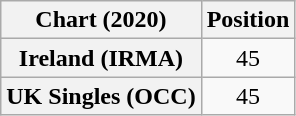<table class="wikitable sortable plainrowheaders" style="text-align:center">
<tr>
<th scope="col">Chart (2020)</th>
<th scope="col">Position</th>
</tr>
<tr>
<th scope="row">Ireland (IRMA)</th>
<td>45</td>
</tr>
<tr>
<th scope="row">UK Singles (OCC)</th>
<td>45</td>
</tr>
</table>
